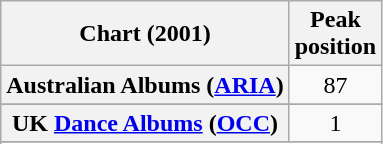<table class="wikitable sortable plainrowheaders" style="text-align:center">
<tr>
<th scope="col">Chart (2001)</th>
<th scope="col">Peak<br>position</th>
</tr>
<tr>
<th scope="row">Australian Albums (<a href='#'>ARIA</a>)</th>
<td>87</td>
</tr>
<tr>
</tr>
<tr>
</tr>
<tr>
</tr>
<tr>
</tr>
<tr>
</tr>
<tr>
<th scope="row">UK <a href='#'>Dance Albums</a> (<a href='#'>OCC</a>)</th>
<td>1</td>
</tr>
<tr>
</tr>
<tr>
</tr>
</table>
